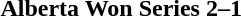<table class="noborder" style="text-align: center; border: none; width: 100%">
<tr>
<th width="97%"><strong>Alberta Won Series 2–1</strong></th>
<th width="3%"></th>
</tr>
</table>
